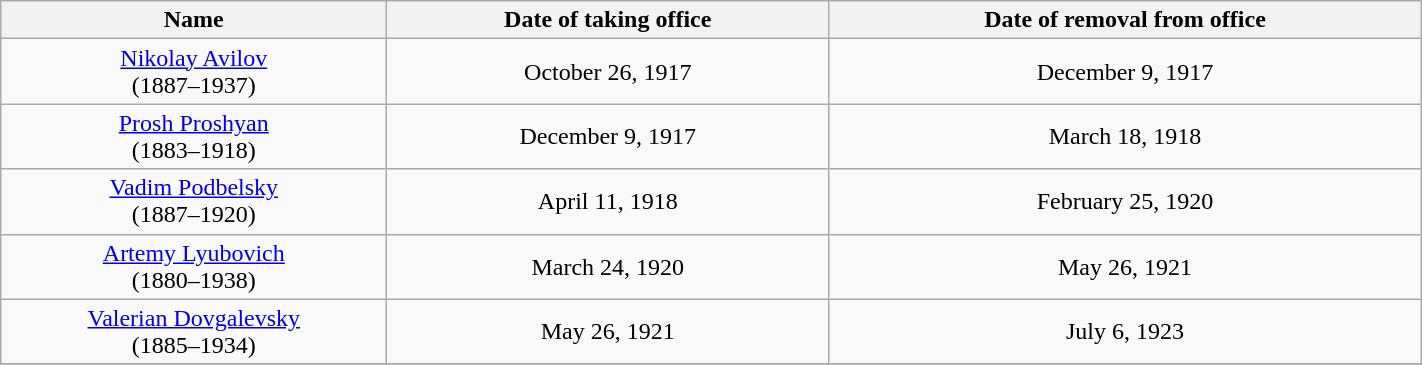<table class="wikitable" style="text-align:center" width=75%>
<tr>
<th width=250px>Name</th>
<th>Date of taking office</th>
<th>Date of removal from office</th>
</tr>
<tr>
<td><a href='#'>Nikolay Avilov</a><br>(1887–1937)<br></td>
<td>October 26, 1917</td>
<td>December 9, 1917</td>
</tr>
<tr>
<td><a href='#'>Prosh Proshyan</a><br>(1883–1918)<br></td>
<td>December 9, 1917</td>
<td>March 18, 1918</td>
</tr>
<tr>
<td><a href='#'>Vadim Podbelsky</a><br>(1887–1920)<br></td>
<td>April 11, 1918</td>
<td>February 25, 1920</td>
</tr>
<tr>
<td><a href='#'>Artemy Lyubovich</a><br>(1880–1938)</td>
<td>March 24, 1920</td>
<td>May 26, 1921</td>
</tr>
<tr>
<td><a href='#'>Valerian Dovgalevsky</a><br>(1885–1934)<br></td>
<td>May 26, 1921</td>
<td>July 6, 1923</td>
</tr>
<tr>
</tr>
</table>
